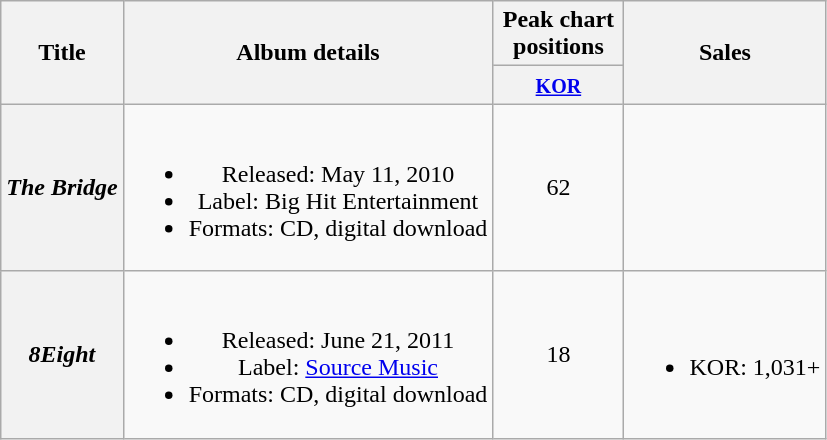<table class="wikitable plainrowheaders" style="text-align:center;">
<tr>
<th scope="col" rowspan="2">Title</th>
<th scope="col" rowspan="2">Album details</th>
<th scope="col" colspan="1" style="width:5em;">Peak chart positions</th>
<th scope="col" rowspan="2">Sales</th>
</tr>
<tr>
<th><small><a href='#'>KOR</a></small><br></th>
</tr>
<tr>
<th scope="row"><em>The Bridge</em></th>
<td><br><ul><li>Released: May 11, 2010</li><li>Label: Big Hit Entertainment</li><li>Formats: CD, digital download</li></ul></td>
<td>62</td>
<td></td>
</tr>
<tr>
<th scope="row"><em>8Eight</em></th>
<td><br><ul><li>Released: June 21, 2011</li><li>Label: <a href='#'>Source Music</a></li><li>Formats: CD, digital download</li></ul></td>
<td>18</td>
<td><br><ul><li>KOR: 1,031+</li></ul></td>
</tr>
</table>
